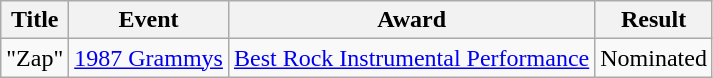<table class="wikitable">
<tr>
<th>Title</th>
<th>Event</th>
<th>Award</th>
<th>Result</th>
</tr>
<tr>
<td>"Zap"</td>
<td><a href='#'>1987 Grammys</a></td>
<td><a href='#'>Best Rock Instrumental Performance</a></td>
<td align="center">Nominated</td>
</tr>
</table>
